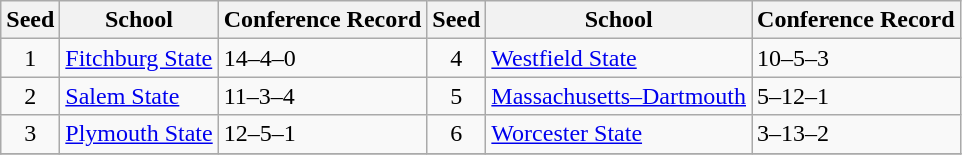<table class="wikitable">
<tr>
<th>Seed</th>
<th>School</th>
<th>Conference Record</th>
<th>Seed</th>
<th>School</th>
<th>Conference Record</th>
</tr>
<tr>
<td align=center>1</td>
<td><a href='#'>Fitchburg State</a></td>
<td>14–4–0</td>
<td align=center>4</td>
<td><a href='#'>Westfield State</a></td>
<td>10–5–3</td>
</tr>
<tr>
<td align=center>2</td>
<td><a href='#'>Salem State</a></td>
<td>11–3–4</td>
<td align=center>5</td>
<td><a href='#'>Massachusetts–Dartmouth</a></td>
<td>5–12–1</td>
</tr>
<tr>
<td align=center>3</td>
<td><a href='#'>Plymouth State</a></td>
<td>12–5–1</td>
<td align=center>6</td>
<td><a href='#'>Worcester State</a></td>
<td>3–13–2</td>
</tr>
<tr>
</tr>
</table>
